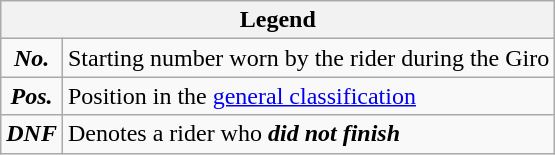<table class="wikitable">
<tr>
<th colspan=2>Legend</th>
</tr>
<tr>
<td align=center><strong><em>No.</em></strong></td>
<td>Starting number worn by the rider during the Giro</td>
</tr>
<tr>
<td align=center><strong><em>Pos.</em></strong></td>
<td>Position in the <a href='#'>general classification</a></td>
</tr>
<tr>
<td align=center><strong><em>DNF</em></strong></td>
<td>Denotes a rider who <strong><em>did not finish</em></strong></td>
</tr>
</table>
